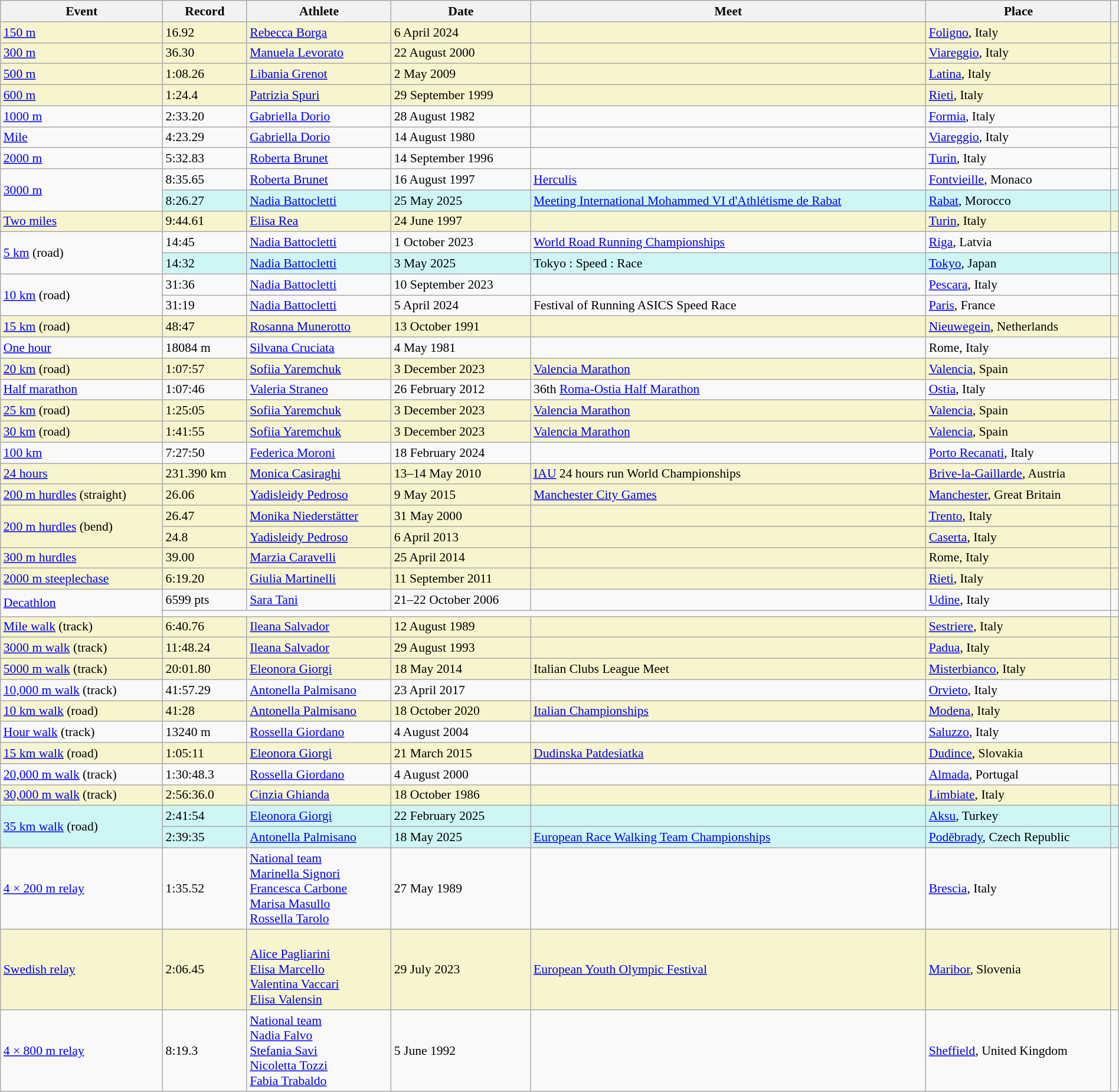<table class="wikitable" style="font-size:90%; width: 100%;">
<tr>
<th>Event</th>
<th>Record</th>
<th>Athlete</th>
<th>Date</th>
<th>Meet</th>
<th>Place</th>
<th></th>
</tr>
<tr style="background:#f6F5CE;">
<td><a href='#'>150 m</a></td>
<td>16.92 </td>
<td><a href='#'>Rebecca Borga</a></td>
<td>6 April 2024</td>
<td></td>
<td><a href='#'>Foligno</a>, Italy</td>
<td></td>
</tr>
<tr style="background:#f6F5CE;">
<td><a href='#'>300 m</a></td>
<td>36.30</td>
<td><a href='#'>Manuela Levorato</a></td>
<td>22 August 2000</td>
<td></td>
<td><a href='#'>Viareggio</a>, Italy</td>
<td></td>
</tr>
<tr style="background:#f6F5CE;">
<td><a href='#'>500 m</a></td>
<td>1:08.26</td>
<td><a href='#'>Libania Grenot</a></td>
<td>2 May 2009</td>
<td></td>
<td><a href='#'>Latina</a>, Italy</td>
<td></td>
</tr>
<tr style="background:#f6F5CE;">
<td><a href='#'>600 m</a></td>
<td>1:24.4 </td>
<td><a href='#'>Patrizia Spuri</a></td>
<td>29 September 1999</td>
<td></td>
<td><a href='#'>Rieti</a>, Italy</td>
<td></td>
</tr>
<tr>
<td><a href='#'>1000 m</a></td>
<td>2:33.20</td>
<td><a href='#'>Gabriella Dorio</a></td>
<td>28 August 1982</td>
<td></td>
<td><a href='#'>Formia</a>, Italy</td>
<td></td>
</tr>
<tr>
<td><a href='#'>Mile</a></td>
<td>4:23.29</td>
<td><a href='#'>Gabriella Dorio</a></td>
<td>14 August 1980</td>
<td></td>
<td><a href='#'>Viareggio</a>, Italy</td>
<td></td>
</tr>
<tr>
<td><a href='#'>2000 m</a></td>
<td>5:32.83</td>
<td><a href='#'>Roberta Brunet</a></td>
<td>14 September 1996</td>
<td></td>
<td><a href='#'>Turin</a>, Italy</td>
<td></td>
</tr>
<tr>
<td rowspan=2><a href='#'>3000 m</a></td>
<td>8:35.65</td>
<td><a href='#'>Roberta Brunet</a></td>
<td>16 August 1997</td>
<td><a href='#'>Herculis</a></td>
<td><a href='#'>Fontvieille</a>, Monaco</td>
<td></td>
</tr>
<tr bgcolor=#CEF6F5>
<td>8:26.27</td>
<td><a href='#'>Nadia Battocletti</a></td>
<td>25 May 2025</td>
<td><a href='#'>Meeting International Mohammed VI d'Athlétisme de Rabat</a></td>
<td><a href='#'>Rabat</a>, Morocco</td>
<td></td>
</tr>
<tr style="background:#f6F5CE;">
<td><a href='#'>Two miles</a></td>
<td>9:44.61</td>
<td><a href='#'>Elisa Rea</a></td>
<td>24 June 1997</td>
<td></td>
<td><a href='#'>Turin</a>, Italy</td>
<td></td>
</tr>
<tr>
<td rowspan=2><a href='#'>5 km</a> (road)</td>
<td>14:45 </td>
<td><a href='#'>Nadia Battocletti</a></td>
<td>1 October 2023</td>
<td><a href='#'>World Road Running Championships</a></td>
<td><a href='#'>Riga</a>, Latvia</td>
<td></td>
</tr>
<tr bgcolor="#CEF6F5">
<td>14:32 </td>
<td><a href='#'>Nadia Battocletti</a></td>
<td>3 May 2025</td>
<td>Tokyo : Speed : Race</td>
<td><a href='#'>Tokyo</a>, Japan</td>
<td></td>
</tr>
<tr>
<td rowspan=2><a href='#'>10 km</a> (road)</td>
<td>31:36</td>
<td><a href='#'>Nadia Battocletti</a></td>
<td>10 September 2023</td>
<td></td>
<td><a href='#'>Pescara</a>, Italy</td>
<td></td>
</tr>
<tr>
<td>31:19 </td>
<td><a href='#'>Nadia Battocletti</a></td>
<td>5 April 2024</td>
<td>Festival of Running ASICS Speed Race</td>
<td><a href='#'>Paris</a>, France</td>
<td></td>
</tr>
<tr style="background:#f6F5CE;">
<td><a href='#'>15 km</a> (road)</td>
<td>48:47</td>
<td><a href='#'>Rosanna Munerotto</a></td>
<td>13 October 1991</td>
<td></td>
<td><a href='#'>Nieuwegein</a>, Netherlands</td>
<td></td>
</tr>
<tr>
<td><a href='#'>One hour</a></td>
<td>18084 m</td>
<td><a href='#'>Silvana Cruciata</a></td>
<td>4 May 1981</td>
<td></td>
<td>Rome, Italy</td>
<td></td>
</tr>
<tr style="background:#f6F5CE;">
<td><a href='#'>20 km</a> (road)</td>
<td>1:07:57</td>
<td><a href='#'>Sofiia Yaremchuk</a></td>
<td>3 December 2023</td>
<td><a href='#'>Valencia Marathon</a></td>
<td><a href='#'>Valencia</a>, Spain</td>
<td></td>
</tr>
<tr>
<td><a href='#'>Half marathon</a></td>
<td>1:07:46</td>
<td><a href='#'>Valeria Straneo</a></td>
<td>26 February 2012</td>
<td>36th <a href='#'>Roma-Ostia Half Marathon</a></td>
<td><a href='#'>Ostia</a>, Italy</td>
<td></td>
</tr>
<tr style="background:#f6F5CE;">
<td><a href='#'>25 km</a> (road)</td>
<td>1:25:05</td>
<td><a href='#'>Sofiia Yaremchuk</a></td>
<td>3 December 2023</td>
<td><a href='#'>Valencia Marathon</a></td>
<td><a href='#'>Valencia</a>, Spain</td>
<td></td>
</tr>
<tr style="background:#f6F5CE;">
<td><a href='#'>30 km</a> (road)</td>
<td>1:41:55</td>
<td><a href='#'>Sofiia Yaremchuk</a></td>
<td>3 December 2023</td>
<td><a href='#'>Valencia Marathon</a></td>
<td><a href='#'>Valencia</a>, Spain</td>
<td></td>
</tr>
<tr>
<td><a href='#'>100 km</a></td>
<td>7:27:50</td>
<td><a href='#'>Federica Moroni</a></td>
<td>18 February 2024</td>
<td></td>
<td><a href='#'>Porto Recanati</a>, Italy</td>
<td></td>
</tr>
<tr style="background:#f6F5CE;">
<td><a href='#'>24 hours</a></td>
<td>231.390 km</td>
<td><a href='#'>Monica Casiraghi</a></td>
<td>13–14 May 2010</td>
<td><a href='#'>IAU</a> 24 hours run World Championships</td>
<td><a href='#'>Brive-la-Gaillarde</a>, Austria</td>
<td></td>
</tr>
<tr style="background:#f6F5CE;">
<td><a href='#'>200 m hurdles</a> (straight)</td>
<td>26.06 </td>
<td><a href='#'>Yadisleidy Pedroso</a></td>
<td>9 May 2015</td>
<td><a href='#'>Manchester City Games</a></td>
<td><a href='#'>Manchester</a>, Great Britain</td>
<td></td>
</tr>
<tr style="background:#f6F5CE;">
<td rowspan=2><a href='#'>200 m hurdles</a> (bend)</td>
<td>26.47</td>
<td><a href='#'>Monika Niederstätter</a></td>
<td>31 May 2000</td>
<td></td>
<td><a href='#'>Trento</a>, Italy</td>
<td></td>
</tr>
<tr style="background:#f6F5CE;">
<td>24.8  </td>
<td><a href='#'>Yadisleidy Pedroso</a></td>
<td>6 April 2013</td>
<td></td>
<td><a href='#'>Caserta</a>, Italy</td>
<td></td>
</tr>
<tr style="background:#f6F5CE;">
<td><a href='#'>300 m hurdles</a></td>
<td>39.00</td>
<td><a href='#'>Marzia Caravelli</a></td>
<td>25 April 2014</td>
<td></td>
<td>Rome, Italy</td>
<td></td>
</tr>
<tr style="background:#f6F5CE;">
<td><a href='#'>2000 m steeplechase</a></td>
<td>6:19.20</td>
<td><a href='#'>Giulia Martinelli</a></td>
<td>11 September 2011</td>
<td></td>
<td><a href='#'>Rieti</a>, Italy</td>
<td></td>
</tr>
<tr>
<td rowspan=2><a href='#'>Decathlon</a></td>
<td>6599 pts</td>
<td><a href='#'>Sara Tani</a></td>
<td>21–22 October 2006</td>
<td></td>
<td><a href='#'>Udine</a>, Italy</td>
<td></td>
</tr>
<tr>
<td colspan=5></td>
<td></td>
</tr>
<tr style="background:#f6F5CE;">
<td><a href='#'>Mile walk</a> (track)</td>
<td>6:40.76 </td>
<td><a href='#'>Ileana Salvador</a></td>
<td>12 August 1989</td>
<td></td>
<td><a href='#'>Sestriere</a>, Italy</td>
<td></td>
</tr>
<tr style="background:#f6F5CE;">
<td><a href='#'>3000 m walk</a> (track)</td>
<td>11:48.24 </td>
<td><a href='#'>Ileana Salvador</a></td>
<td>29 August 1993</td>
<td></td>
<td><a href='#'>Padua</a>, Italy</td>
<td></td>
</tr>
<tr style="background:#f6F5CE;">
<td><a href='#'>5000 m walk</a> (track)</td>
<td>20:01.80 </td>
<td><a href='#'>Eleonora Giorgi</a></td>
<td>18 May 2014</td>
<td>Italian Clubs League Meet</td>
<td><a href='#'>Misterbianco</a>, Italy</td>
<td></td>
</tr>
<tr>
<td><a href='#'>10,000 m walk</a> (track)</td>
<td>41:57.29</td>
<td><a href='#'>Antonella Palmisano</a></td>
<td>23 April 2017</td>
<td></td>
<td><a href='#'>Orvieto</a>, Italy</td>
<td></td>
</tr>
<tr style="background:#f6F5CE;">
<td><a href='#'>10 km walk</a> (road)</td>
<td>41:28</td>
<td><a href='#'>Antonella Palmisano</a></td>
<td>18 October 2020</td>
<td><a href='#'>Italian Championships</a></td>
<td><a href='#'>Modena</a>, Italy</td>
<td></td>
</tr>
<tr>
<td><a href='#'>Hour walk</a> (track)</td>
<td>13240 m</td>
<td><a href='#'>Rossella Giordano</a></td>
<td>4 August 2004</td>
<td></td>
<td><a href='#'>Saluzzo</a>, Italy</td>
<td></td>
</tr>
<tr style="background:#f6F5CE;">
<td><a href='#'>15 km walk</a> (road)</td>
<td>1:05:11</td>
<td><a href='#'>Eleonora Giorgi</a></td>
<td>21 March 2015</td>
<td><a href='#'>Dudinska Patdesiatka</a></td>
<td><a href='#'>Dudince</a>, Slovakia</td>
<td></td>
</tr>
<tr>
<td><a href='#'>20,000 m walk</a> (track)</td>
<td>1:30:48.3</td>
<td><a href='#'>Rossella Giordano</a></td>
<td>4 August 2000</td>
<td></td>
<td><a href='#'>Almada</a>, Portugal</td>
<td></td>
</tr>
<tr style="background:#f6F5CE;">
<td><a href='#'>30,000 m walk</a> (track)</td>
<td>2:56:36.0 </td>
<td><a href='#'>Cinzia Ghianda</a></td>
<td>18 October 1986</td>
<td></td>
<td><a href='#'>Limbiate</a>, Italy</td>
<td></td>
</tr>
<tr bgcolor="#CEF6F5">
<td rowspan=2><a href='#'>35 km walk</a> (road)</td>
<td>2:41:54</td>
<td><a href='#'>Eleonora Giorgi</a></td>
<td>22 February 2025</td>
<td></td>
<td><a href='#'>Aksu</a>, Turkey</td>
<td></td>
</tr>
<tr bgcolor="#CEF6F5">
<td>2:39:35</td>
<td><a href='#'>Antonella Palmisano</a></td>
<td>18 May 2025</td>
<td><a href='#'>European Race Walking Team Championships</a></td>
<td><a href='#'>Poděbrady</a>, Czech Republic</td>
<td></td>
</tr>
<tr>
<td><a href='#'>4 × 200 m relay</a></td>
<td>1:35.52</td>
<td><a href='#'>National team</a><br><a href='#'>Marinella Signori</a><br><a href='#'>Francesca Carbone</a><br><a href='#'>Marisa Masullo</a><br><a href='#'>Rossella Tarolo</a></td>
<td>27 May 1989</td>
<td></td>
<td><a href='#'>Brescia</a>, Italy</td>
<td></td>
</tr>
<tr style="background:#f6F5CE;">
<td><a href='#'>Swedish relay</a></td>
<td>2:06.45</td>
<td><br><a href='#'>Alice Pagliarini</a><br><a href='#'>Elisa Marcello</a><br><a href='#'>Valentina Vaccari</a><br><a href='#'>Elisa Valensin</a></td>
<td>29 July 2023</td>
<td><a href='#'>European Youth Olympic Festival</a></td>
<td><a href='#'>Maribor</a>, Slovenia</td>
<td></td>
</tr>
<tr>
<td><a href='#'>4 × 800 m relay</a></td>
<td>8:19.3 </td>
<td><a href='#'>National team</a><br><a href='#'>Nadia Falvo</a><br><a href='#'>Stefania Savi</a><br><a href='#'>Nicoletta Tozzi</a><br><a href='#'>Fabia Trabaldo</a></td>
<td>5 June 1992</td>
<td></td>
<td><a href='#'>Sheffield</a>, United Kingdom</td>
<td></td>
</tr>
</table>
